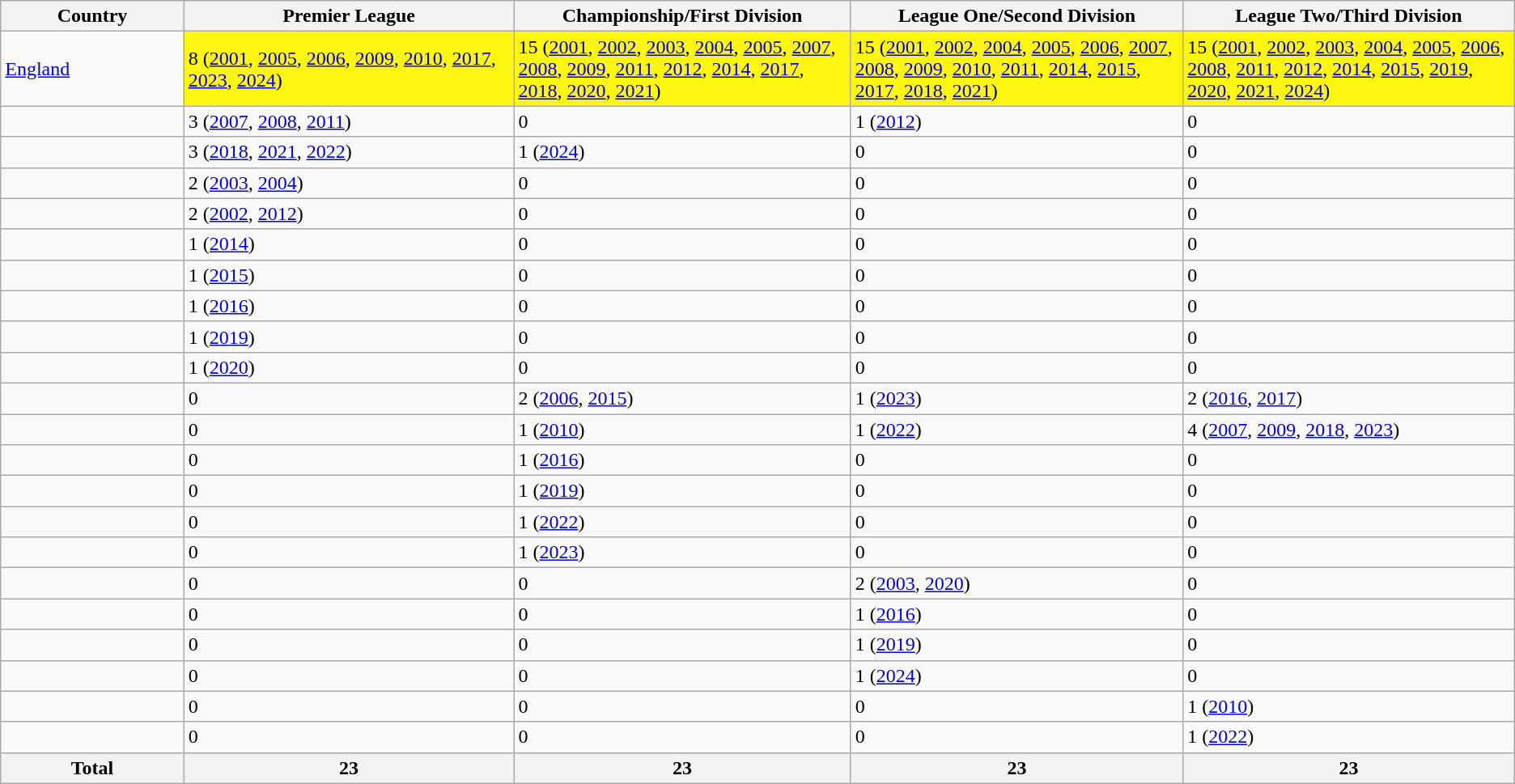<table class="wikitable sortable">
<tr>
<th width="150px">Country</th>
<th width="280px">Premier League</th>
<th width="280px">Championship/First Division</th>
<th width="280px">League One/Second Division</th>
<th width="280px">League Two/Third Division</th>
</tr>
<tr>
<td> <a href='#'>England</a></td>
<td bgcolor=#FFF60F>8 (<a href='#'>2001</a>, <a href='#'>2005</a>, <a href='#'>2006</a>, <a href='#'>2009</a>, <a href='#'>2010</a>, <a href='#'>2017</a>, <a href='#'>2023</a>, <a href='#'>2024</a>)</td>
<td bgcolor=#FFF60F>15 (<a href='#'>2001</a>, <a href='#'>2002</a>, <a href='#'>2003</a>, <a href='#'>2004</a>, <a href='#'>2005</a>, <a href='#'>2007</a>, <a href='#'>2008</a>, <a href='#'>2009</a>, <a href='#'>2011</a>, <a href='#'>2012</a>, <a href='#'>2014</a>, <a href='#'>2017</a>, <a href='#'>2018</a>, <a href='#'>2020</a>, <a href='#'>2021</a>)</td>
<td bgcolor=#FFF60F>15 (<a href='#'>2001</a>, <a href='#'>2002</a>, <a href='#'>2004</a>, <a href='#'>2005</a>, <a href='#'>2006</a>, <a href='#'>2007</a>, <a href='#'>2008</a>, <a href='#'>2009</a>, <a href='#'>2010</a>, <a href='#'>2011</a>, <a href='#'>2014</a>, <a href='#'>2015</a>, <a href='#'>2017</a>, <a href='#'>2018</a>, <a href='#'>2021</a>)</td>
<td bgcolor=#FFF60F>15 (<a href='#'>2001</a>, <a href='#'>2002</a>, <a href='#'>2003</a>, <a href='#'>2004</a>, <a href='#'>2005</a>, <a href='#'>2006</a>, <a href='#'>2008</a>, <a href='#'>2011</a>, <a href='#'>2012</a>, <a href='#'>2014</a>, <a href='#'>2015</a>, <a href='#'>2019</a>, <a href='#'>2020</a>, <a href='#'>2021</a>, <a href='#'>2024</a>)</td>
</tr>
<tr>
<td></td>
<td>3 (<a href='#'>2007</a>, <a href='#'>2008</a>, <a href='#'>2011</a>)</td>
<td>0</td>
<td>1 (<a href='#'>2012</a>)</td>
<td>0</td>
</tr>
<tr>
<td></td>
<td>3 (<a href='#'>2018</a>, <a href='#'>2021</a>, <a href='#'>2022</a>)</td>
<td>1 (<a href='#'>2024</a>)</td>
<td>0</td>
<td>0</td>
</tr>
<tr>
<td></td>
<td>2 (<a href='#'>2003</a>, <a href='#'>2004</a>)</td>
<td>0</td>
<td>0</td>
<td>0</td>
</tr>
<tr>
<td></td>
<td>2 (<a href='#'>2002</a>, <a href='#'>2012</a>)</td>
<td>0</td>
<td>0</td>
<td>0</td>
</tr>
<tr>
<td></td>
<td>1 (<a href='#'>2014</a>)</td>
<td>0</td>
<td>0</td>
<td>0</td>
</tr>
<tr>
<td></td>
<td>1 (<a href='#'>2015</a>)</td>
<td>0</td>
<td>0</td>
<td>0</td>
</tr>
<tr>
<td></td>
<td>1 (<a href='#'>2016</a>)</td>
<td>0</td>
<td>0</td>
<td>0</td>
</tr>
<tr>
<td></td>
<td>1 (<a href='#'>2019</a>)</td>
<td>0</td>
<td>0</td>
<td>0</td>
</tr>
<tr>
<td></td>
<td>1 (<a href='#'>2020</a>)</td>
<td>0</td>
<td>0</td>
<td>0</td>
</tr>
<tr>
<td></td>
<td>0</td>
<td>2 (<a href='#'>2006</a>, <a href='#'>2015</a>)</td>
<td>1 (<a href='#'>2023</a>)</td>
<td>2 (<a href='#'>2016</a>, <a href='#'>2017</a>)</td>
</tr>
<tr>
<td></td>
<td>0</td>
<td>1 (<a href='#'>2010</a>)</td>
<td>1 (<a href='#'>2022</a>)</td>
<td>4 (<a href='#'>2007</a>, <a href='#'>2009</a>, <a href='#'>2018</a>, <a href='#'>2023</a>)</td>
</tr>
<tr>
<td></td>
<td>0</td>
<td>1 (<a href='#'>2016</a>)</td>
<td>0</td>
<td>0</td>
</tr>
<tr>
<td></td>
<td>0</td>
<td>1 (<a href='#'>2019</a>)</td>
<td>0</td>
<td>0</td>
</tr>
<tr>
<td></td>
<td>0</td>
<td>1 (<a href='#'>2022</a>)</td>
<td>0</td>
<td>0</td>
</tr>
<tr>
<td></td>
<td>0</td>
<td>1 (<a href='#'>2023</a>)</td>
<td>0</td>
<td>0</td>
</tr>
<tr>
<td></td>
<td>0</td>
<td>0</td>
<td>2 (<a href='#'>2003</a>, <a href='#'>2020</a>)</td>
<td>0</td>
</tr>
<tr>
<td></td>
<td>0</td>
<td>0</td>
<td>1 (<a href='#'>2016</a>)</td>
<td>0</td>
</tr>
<tr>
<td></td>
<td>0</td>
<td>0</td>
<td>1 (<a href='#'>2019</a>)</td>
<td>0</td>
</tr>
<tr>
<td></td>
<td>0</td>
<td>0</td>
<td>1 (<a href='#'>2024</a>)</td>
<td>0</td>
</tr>
<tr>
<td></td>
<td>0</td>
<td>0</td>
<td>0</td>
<td>1 (<a href='#'>2010</a>)</td>
</tr>
<tr>
<td></td>
<td>0</td>
<td>0</td>
<td>0</td>
<td>1 (<a href='#'>2022</a>)</td>
</tr>
<tr>
<th>Total</th>
<th>23</th>
<th>23</th>
<th>23</th>
<th>23</th>
</tr>
</table>
